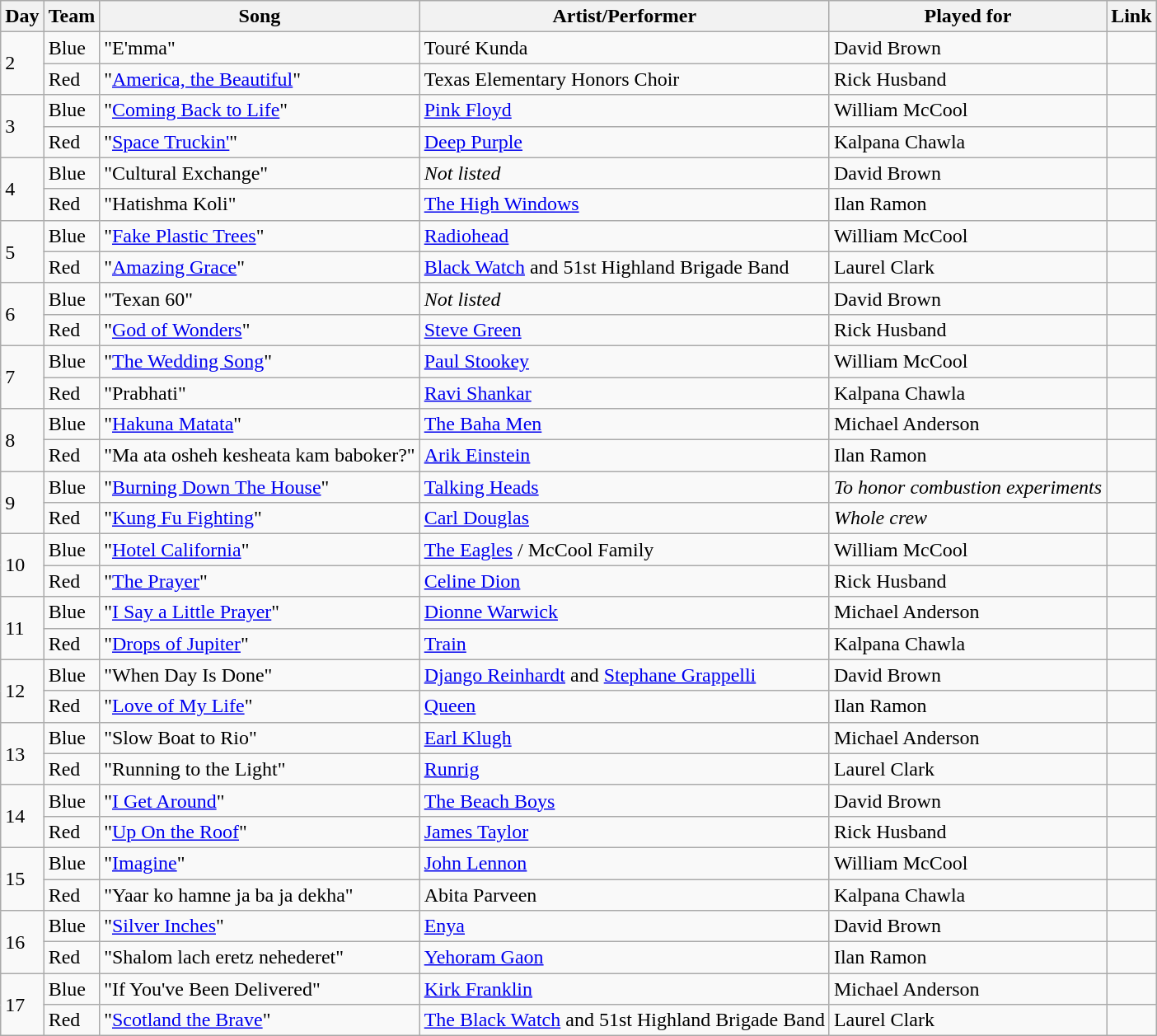<table class="wikitable sticky-header">
<tr>
<th>Day</th>
<th>Team</th>
<th>Song</th>
<th>Artist/Performer</th>
<th>Played for</th>
<th>Link</th>
</tr>
<tr>
<td rowspan="2">2</td>
<td>Blue</td>
<td>"E'mma"</td>
<td>Touré Kunda</td>
<td>David Brown</td>
<td></td>
</tr>
<tr>
<td>Red</td>
<td>"<a href='#'>America, the Beautiful</a>"</td>
<td>Texas Elementary Honors Choir</td>
<td>Rick Husband</td>
<td></td>
</tr>
<tr>
<td rowspan="2">3</td>
<td>Blue</td>
<td>"<a href='#'>Coming Back to Life</a>"</td>
<td><a href='#'>Pink Floyd</a></td>
<td>William McCool</td>
<td></td>
</tr>
<tr>
<td>Red</td>
<td>"<a href='#'>Space Truckin'</a>"</td>
<td><a href='#'>Deep Purple</a></td>
<td>Kalpana Chawla</td>
<td></td>
</tr>
<tr>
<td rowspan="2">4</td>
<td>Blue</td>
<td>"Cultural Exchange"</td>
<td><em>Not listed</em></td>
<td>David Brown</td>
<td></td>
</tr>
<tr>
<td>Red</td>
<td>"Hatishma Koli"</td>
<td><a href='#'>The High Windows</a></td>
<td>Ilan Ramon</td>
<td></td>
</tr>
<tr>
<td rowspan="2">5</td>
<td>Blue</td>
<td>"<a href='#'>Fake Plastic Trees</a>"</td>
<td><a href='#'>Radiohead</a></td>
<td>William McCool</td>
<td></td>
</tr>
<tr>
<td>Red</td>
<td>"<a href='#'>Amazing Grace</a>"</td>
<td><a href='#'>Black Watch</a> and 51st Highland Brigade Band</td>
<td>Laurel Clark</td>
<td></td>
</tr>
<tr>
<td rowspan="2">6</td>
<td>Blue</td>
<td>"Texan 60"</td>
<td><em>Not listed</em></td>
<td>David Brown</td>
<td></td>
</tr>
<tr>
<td>Red</td>
<td>"<a href='#'>God of Wonders</a>"</td>
<td><a href='#'>Steve Green</a></td>
<td>Rick Husband</td>
<td></td>
</tr>
<tr>
<td rowspan="2">7</td>
<td>Blue</td>
<td>"<a href='#'>The Wedding Song</a>"</td>
<td><a href='#'>Paul Stookey</a></td>
<td>William McCool</td>
<td></td>
</tr>
<tr>
<td>Red</td>
<td>"Prabhati"</td>
<td><a href='#'>Ravi Shankar</a></td>
<td>Kalpana Chawla</td>
<td></td>
</tr>
<tr>
<td rowspan="2">8</td>
<td>Blue</td>
<td>"<a href='#'>Hakuna Matata</a>"</td>
<td><a href='#'>The Baha Men</a></td>
<td>Michael Anderson</td>
<td></td>
</tr>
<tr>
<td>Red</td>
<td>"Ma ata osheh kesheata kam baboker?"</td>
<td><a href='#'>Arik Einstein</a></td>
<td>Ilan Ramon</td>
<td></td>
</tr>
<tr>
<td rowspan="2">9</td>
<td>Blue</td>
<td>"<a href='#'>Burning Down The House</a>"</td>
<td><a href='#'>Talking Heads</a></td>
<td><em>To honor combustion experiments</em></td>
<td></td>
</tr>
<tr>
<td>Red</td>
<td>"<a href='#'>Kung Fu Fighting</a>"</td>
<td><a href='#'>Carl Douglas</a></td>
<td><em>Whole crew</em></td>
<td></td>
</tr>
<tr>
<td rowspan="2">10</td>
<td>Blue</td>
<td>"<a href='#'>Hotel California</a>"</td>
<td><a href='#'>The Eagles</a> / McCool Family</td>
<td>William McCool</td>
<td></td>
</tr>
<tr>
<td>Red</td>
<td>"<a href='#'>The Prayer</a>"</td>
<td><a href='#'>Celine Dion</a></td>
<td>Rick Husband</td>
<td></td>
</tr>
<tr>
<td rowspan="2">11</td>
<td>Blue</td>
<td>"<a href='#'>I Say a Little Prayer</a>"</td>
<td><a href='#'>Dionne Warwick</a></td>
<td>Michael Anderson</td>
<td></td>
</tr>
<tr>
<td>Red</td>
<td>"<a href='#'>Drops of Jupiter</a>"</td>
<td><a href='#'>Train</a></td>
<td>Kalpana Chawla</td>
<td></td>
</tr>
<tr>
<td rowspan="2">12</td>
<td>Blue</td>
<td>"When Day Is Done"</td>
<td><a href='#'>Django Reinhardt</a> and <a href='#'>Stephane Grappelli</a></td>
<td>David Brown</td>
<td></td>
</tr>
<tr>
<td>Red</td>
<td>"<a href='#'>Love of My Life</a>"</td>
<td><a href='#'>Queen</a></td>
<td>Ilan Ramon</td>
<td></td>
</tr>
<tr>
<td rowspan="2">13</td>
<td>Blue</td>
<td>"Slow Boat to Rio"</td>
<td><a href='#'>Earl Klugh</a></td>
<td>Michael Anderson</td>
<td></td>
</tr>
<tr>
<td>Red</td>
<td>"Running to the Light"</td>
<td><a href='#'>Runrig</a></td>
<td>Laurel Clark</td>
<td></td>
</tr>
<tr>
<td rowspan="2">14</td>
<td>Blue</td>
<td>"<a href='#'>I Get Around</a>"</td>
<td><a href='#'>The Beach Boys</a></td>
<td>David Brown</td>
<td></td>
</tr>
<tr>
<td>Red</td>
<td>"<a href='#'>Up On the Roof</a>"</td>
<td><a href='#'>James Taylor</a></td>
<td>Rick Husband</td>
<td></td>
</tr>
<tr>
<td rowspan="2">15</td>
<td>Blue</td>
<td>"<a href='#'>Imagine</a>"</td>
<td><a href='#'>John Lennon</a></td>
<td>William McCool</td>
<td></td>
</tr>
<tr>
<td>Red</td>
<td>"Yaar ko hamne ja ba ja dekha"</td>
<td>Abita Parveen</td>
<td>Kalpana Chawla</td>
<td></td>
</tr>
<tr>
<td rowspan="2">16</td>
<td>Blue</td>
<td>"<a href='#'>Silver Inches</a>"</td>
<td><a href='#'>Enya</a></td>
<td>David Brown</td>
<td></td>
</tr>
<tr>
<td>Red</td>
<td>"Shalom lach eretz nehederet"</td>
<td><a href='#'>Yehoram Gaon</a></td>
<td>Ilan Ramon</td>
<td></td>
</tr>
<tr>
<td rowspan="2">17</td>
<td>Blue</td>
<td>"If You've Been Delivered"</td>
<td><a href='#'>Kirk Franklin</a></td>
<td>Michael Anderson</td>
<td></td>
</tr>
<tr>
<td>Red</td>
<td>"<a href='#'>Scotland the Brave</a>"</td>
<td><a href='#'>The Black Watch</a> and 51st Highland Brigade Band</td>
<td>Laurel Clark</td>
<td></td>
</tr>
</table>
